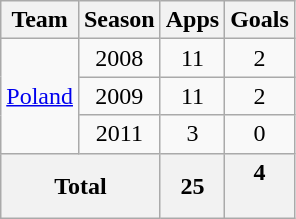<table class="wikitable" style="text-align:center">
<tr>
<th>Team</th>
<th>Season</th>
<th>Apps</th>
<th>Goals</th>
</tr>
<tr>
<td rowspan=3><a href='#'>Poland</a></td>
<td>2008</td>
<td>11</td>
<td>2</td>
</tr>
<tr>
<td>2009</td>
<td>11</td>
<td>2</td>
</tr>
<tr>
<td>2011</td>
<td>3</td>
<td>0</td>
</tr>
<tr>
<th colspan=2>Total</th>
<th>25</th>
<th>4<br><br>



</th>
</tr>
</table>
